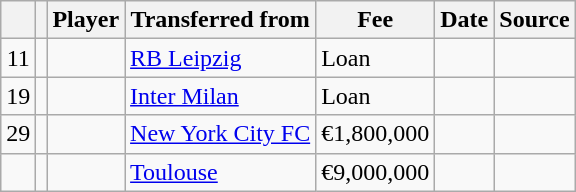<table class="wikitable plainrowheaders sortable">
<tr>
<th></th>
<th></th>
<th scope=col>Player</th>
<th>Transferred from</th>
<th !scope=col; style="width: 65px;">Fee</th>
<th scope=col>Date</th>
<th scope=col>Source</th>
</tr>
<tr>
<td align=center>11</td>
<td align=center></td>
<td></td>
<td> <a href='#'>RB Leipzig</a></td>
<td>Loan</td>
<td></td>
<td></td>
</tr>
<tr>
<td align=center>19</td>
<td align=center></td>
<td></td>
<td> <a href='#'>Inter Milan</a></td>
<td>Loan</td>
<td></td>
<td></td>
</tr>
<tr>
<td align=center>29</td>
<td align=center></td>
<td></td>
<td> <a href='#'>New York City FC</a></td>
<td>€1,800,000</td>
<td></td>
<td></td>
</tr>
<tr>
<td align=center></td>
<td align=center></td>
<td></td>
<td> <a href='#'>Toulouse</a></td>
<td>€9,000,000</td>
<td></td>
<td></td>
</tr>
</table>
